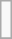<table class="wikitable">
<tr ---->
<td><br></td>
</tr>
<tr --->
</tr>
</table>
